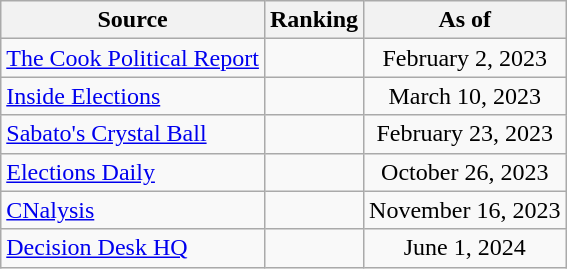<table class="wikitable" style="text-align:center">
<tr>
<th>Source</th>
<th>Ranking</th>
<th>As of</th>
</tr>
<tr>
<td align=left><a href='#'>The Cook Political Report</a></td>
<td></td>
<td>February 2, 2023</td>
</tr>
<tr>
<td align=left><a href='#'>Inside Elections</a></td>
<td></td>
<td>March 10, 2023</td>
</tr>
<tr>
<td align=left><a href='#'>Sabato's Crystal Ball</a></td>
<td></td>
<td>February 23, 2023</td>
</tr>
<tr>
<td align=left><a href='#'>Elections Daily</a></td>
<td></td>
<td>October 26, 2023</td>
</tr>
<tr>
<td align=left><a href='#'>CNalysis</a></td>
<td></td>
<td>November 16, 2023</td>
</tr>
<tr>
<td align=left><a href='#'>Decision Desk HQ</a></td>
<td></td>
<td>June 1, 2024</td>
</tr>
</table>
